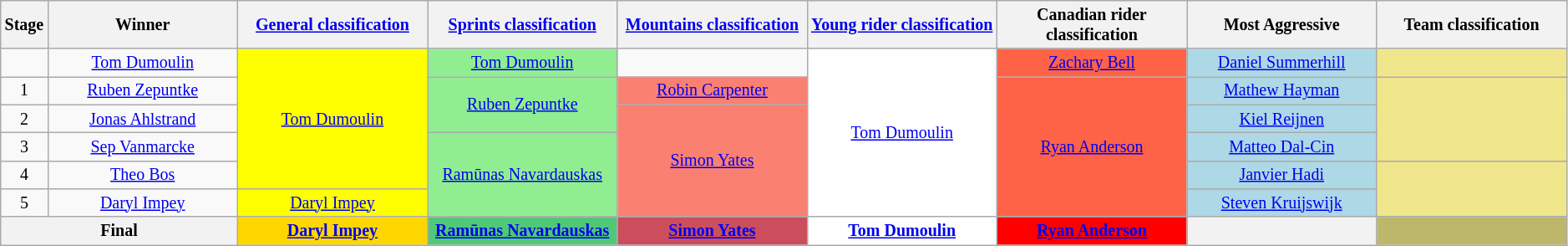<table class="wikitable" style="text-align: center; font-size:smaller;">
<tr>
<th style="width:1%;">Stage</th>
<th style="width:12%;">Winner</th>
<th style="width:12%;"><a href='#'>General classification</a><br></th>
<th style="width:12%;"><a href='#'>Sprints classification</a><br></th>
<th style="width:12%;"><a href='#'>Mountains classification</a><br></th>
<th style="width:12%;"><a href='#'>Young rider classification</a><br></th>
<th style="width:12%;">Canadian rider classification<br></th>
<th style="width:12%;">Most Aggressive<br></th>
<th style="width:12%;">Team classification<br></th>
</tr>
<tr>
<td></td>
<td><a href='#'>Tom Dumoulin</a></td>
<td style="background:yellow;" rowspan=5><a href='#'>Tom Dumoulin</a></td>
<td style="background:lightgreen;"><a href='#'>Tom Dumoulin</a></td>
<td></td>
<td style="background:white;" rowspan=6><a href='#'>Tom Dumoulin</a></td>
<td style="background:tomato;"><a href='#'>Zachary Bell</a></td>
<td style="background:lightblue;"><a href='#'>Daniel Summerhill</a></td>
<td style="background:Khaki;"></td>
</tr>
<tr>
<td>1</td>
<td><a href='#'>Ruben Zepuntke</a></td>
<td style="background:lightgreen;" rowspan=2><a href='#'>Ruben Zepuntke</a></td>
<td style="background:salmon;"><a href='#'>Robin Carpenter</a></td>
<td style="background:tomato;" rowspan=5><a href='#'>Ryan Anderson</a></td>
<td style="background:lightblue;"><a href='#'>Mathew Hayman</a></td>
<td style="background:Khaki;" rowspan=3></td>
</tr>
<tr>
<td>2</td>
<td><a href='#'>Jonas Ahlstrand</a></td>
<td style="background:salmon;" rowspan=4><a href='#'>Simon Yates</a></td>
<td style="background:lightblue;"><a href='#'>Kiel Reijnen</a></td>
</tr>
<tr>
<td>3</td>
<td><a href='#'>Sep Vanmarcke</a></td>
<td style="background:lightgreen;" rowspan=3><a href='#'>Ramūnas Navardauskas</a></td>
<td style="background:lightblue;"><a href='#'>Matteo Dal-Cin</a></td>
</tr>
<tr>
<td>4</td>
<td><a href='#'>Theo Bos</a></td>
<td style="background:lightblue;"><a href='#'>Janvier Hadi</a></td>
<td style="background:Khaki;" rowspan=2></td>
</tr>
<tr>
<td>5</td>
<td><a href='#'>Daryl Impey</a></td>
<td style="background:yellow;"><a href='#'>Daryl Impey</a></td>
<td style="background:lightblue;"><a href='#'>Steven Kruijswijk</a></td>
</tr>
<tr>
<th colspan=2>Final</th>
<th style="background:gold;"><a href='#'>Daryl Impey</a></th>
<th style="background:#50c878;"><a href='#'>Ramūnas Navardauskas</a></th>
<th style="background:#cc4e5c;"><a href='#'>Simon Yates</a></th>
<th style="background:white;"><a href='#'>Tom Dumoulin</a></th>
<th style="background:red;"><a href='#'>Ryan Anderson</a></th>
<th></th>
<th style="background:DarkKhaki;"></th>
</tr>
</table>
